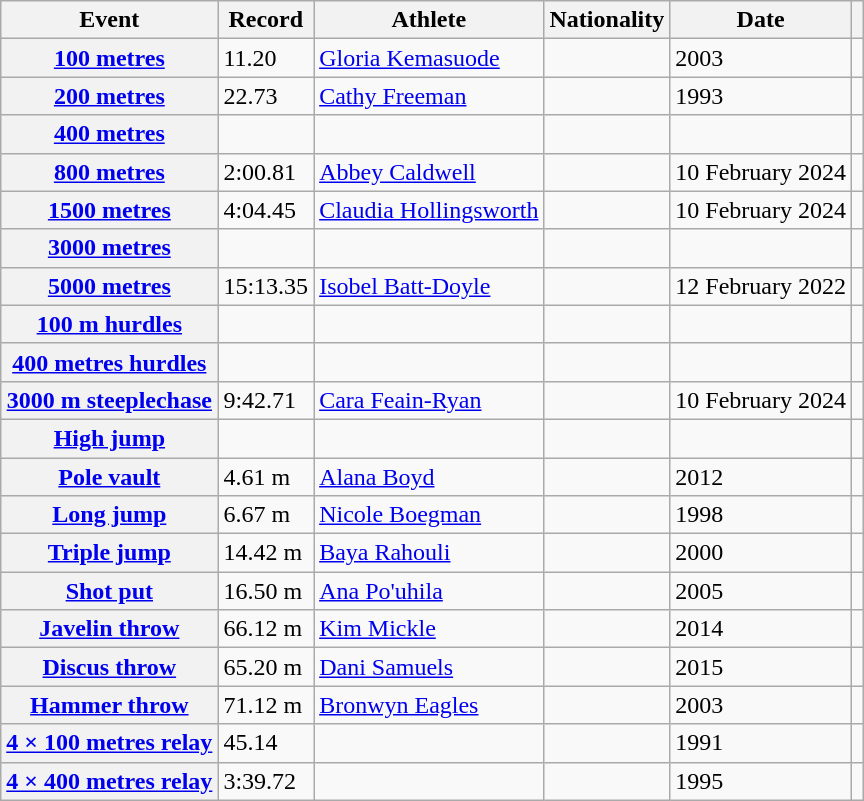<table class="wikitable sticky-header defaultleft col5right plainrowheaders">
<tr>
<th scope="col">Event</th>
<th scope="col">Record</th>
<th scope="col">Athlete</th>
<th scope="col">Nationality</th>
<th scope="col">Date</th>
<th scope="col"></th>
</tr>
<tr>
<th scope="row"><a href='#'>100 metres</a></th>
<td>11.20</td>
<td><a href='#'>Gloria Kemasuode</a></td>
<td></td>
<td>2003</td>
<td></td>
</tr>
<tr>
<th scope="row"><a href='#'>200 metres</a></th>
<td>22.73</td>
<td><a href='#'>Cathy Freeman</a></td>
<td></td>
<td>1993</td>
<td></td>
</tr>
<tr>
<th scope="row"><a href='#'>400 metres</a></th>
<td></td>
<td></td>
<td></td>
<td></td>
<td></td>
</tr>
<tr>
<th scope="row"><a href='#'>800 metres</a></th>
<td>2:00.81</td>
<td><a href='#'>Abbey Caldwell</a></td>
<td></td>
<td>10 February 2024</td>
<td></td>
</tr>
<tr>
<th scope="row"><a href='#'>1500 metres</a></th>
<td>4:04.45</td>
<td><a href='#'>Claudia Hollingsworth</a></td>
<td></td>
<td>10 February 2024</td>
<td></td>
</tr>
<tr>
<th scope="row"><a href='#'>3000 metres</a></th>
<td></td>
<td></td>
<td></td>
<td></td>
<td></td>
</tr>
<tr>
<th scope="row"><a href='#'>5000 metres</a></th>
<td>15:13.35</td>
<td><a href='#'>Isobel Batt-Doyle</a></td>
<td></td>
<td>12 February 2022</td>
<td></td>
</tr>
<tr>
<th scope="row"><a href='#'>100 m hurdles</a></th>
<td></td>
<td></td>
<td></td>
<td></td>
<td></td>
</tr>
<tr>
<th scope="row"><a href='#'>400 metres hurdles</a></th>
<td></td>
<td></td>
<td></td>
<td></td>
<td></td>
</tr>
<tr>
<th scope="row"><a href='#'>3000 m steeplechase</a></th>
<td>9:42.71</td>
<td><a href='#'>Cara Feain-Ryan</a></td>
<td></td>
<td>10 February 2024</td>
<td></td>
</tr>
<tr>
<th scope="row"><a href='#'>High jump</a></th>
<td></td>
<td></td>
<td></td>
<td></td>
<td></td>
</tr>
<tr>
<th scope="row"><a href='#'>Pole vault</a></th>
<td>4.61 m</td>
<td><a href='#'>Alana Boyd</a></td>
<td></td>
<td>2012</td>
<td></td>
</tr>
<tr>
<th scope="row"><a href='#'>Long jump</a></th>
<td>6.67 m</td>
<td><a href='#'>Nicole Boegman</a></td>
<td></td>
<td>1998</td>
<td></td>
</tr>
<tr>
<th scope="row"><a href='#'>Triple jump</a></th>
<td>14.42 m</td>
<td><a href='#'>Baya Rahouli</a></td>
<td></td>
<td>2000</td>
<td></td>
</tr>
<tr>
<th scope="row"><a href='#'>Shot put</a></th>
<td>16.50 m</td>
<td><a href='#'>Ana Po'uhila</a></td>
<td></td>
<td>2005</td>
<td></td>
</tr>
<tr>
<th scope="row"><a href='#'>Javelin throw</a></th>
<td>66.12 m</td>
<td><a href='#'>Kim Mickle</a></td>
<td></td>
<td>2014</td>
<td></td>
</tr>
<tr>
<th scope="row"><a href='#'>Discus throw</a></th>
<td>65.20 m</td>
<td><a href='#'>Dani Samuels</a></td>
<td></td>
<td>2015</td>
<td></td>
</tr>
<tr>
<th scope="row"><a href='#'>Hammer throw</a></th>
<td>71.12 m</td>
<td><a href='#'>Bronwyn Eagles</a></td>
<td></td>
<td>2003</td>
<td></td>
</tr>
<tr>
<th scope="row"><a href='#'>4 × 100 metres relay</a></th>
<td>45.14</td>
<td></td>
<td></td>
<td>1991</td>
<td></td>
</tr>
<tr>
<th scope="row"><a href='#'>4 × 400 metres relay</a></th>
<td>3:39.72</td>
<td></td>
<td></td>
<td>1995</td>
<td></td>
</tr>
</table>
